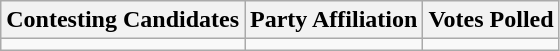<table class="wikitable sortable">
<tr>
<th>Contesting Candidates</th>
<th>Party Affiliation</th>
<th>Votes Polled</th>
</tr>
<tr>
<td></td>
<td></td>
<td></td>
</tr>
</table>
